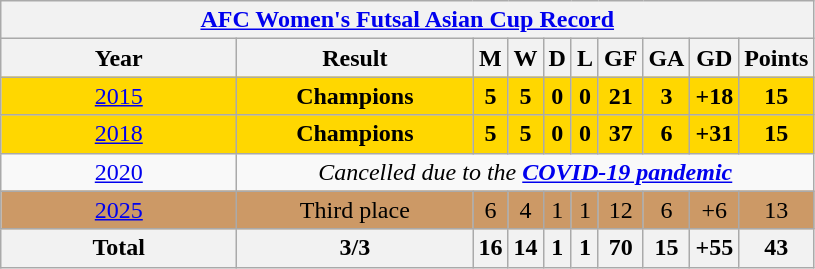<table class="wikitable" style="text-align: center;font-size:100%;">
<tr>
<th colspan=10><a href='#'>AFC Women's Futsal Asian Cup Record</a></th>
</tr>
<tr>
<th width=150>Year</th>
<th width=150>Result</th>
<th>M</th>
<th>W</th>
<th>D</th>
<th>L</th>
<th>GF</th>
<th>GA</th>
<th>GD</th>
<th>Points</th>
</tr>
<tr bgcolor=gold>
<td> <a href='#'>2015</a></td>
<td><strong>Champions</strong></td>
<td><strong>5</strong></td>
<td><strong>5</strong></td>
<td><strong>0</strong></td>
<td><strong>0</strong></td>
<td><strong>21</strong></td>
<td><strong>3</strong></td>
<td><strong>+18</strong></td>
<td><strong>15</strong></td>
</tr>
<tr bgcolor=gold>
<td> <a href='#'>2018</a></td>
<td><strong>Champions</strong></td>
<td><strong>5</strong></td>
<td><strong>5</strong></td>
<td><strong>0</strong></td>
<td><strong>0</strong></td>
<td><strong>37</strong></td>
<td><strong>6</strong></td>
<td><strong>+31</strong></td>
<td><strong>15</strong></td>
</tr>
<tr>
<td> <a href='#'>2020</a></td>
<td colspan="9"><em>Cancelled due to the <strong><a href='#'>COVID-19 pandemic</a><strong><em></td>
</tr>
<tr bgcolor="#cc9966">
<td> <a href='#'>2025</a></td>
<td></strong>Third place<strong></td>
<td></strong>6<strong></td>
<td></strong>4<strong></td>
<td></strong>1<strong></td>
<td></strong>1<strong></td>
<td></strong>12<strong></td>
<td></strong>6<strong></td>
<td></strong>+6<strong></td>
<td></strong>13<strong></td>
</tr>
<tr>
<th></strong>Total<strong></th>
<th>3/3</th>
<th>16</th>
<th>14</th>
<th>1</th>
<th>1</th>
<th>70</th>
<th>15</th>
<th>+55</th>
<th>43</th>
</tr>
</table>
